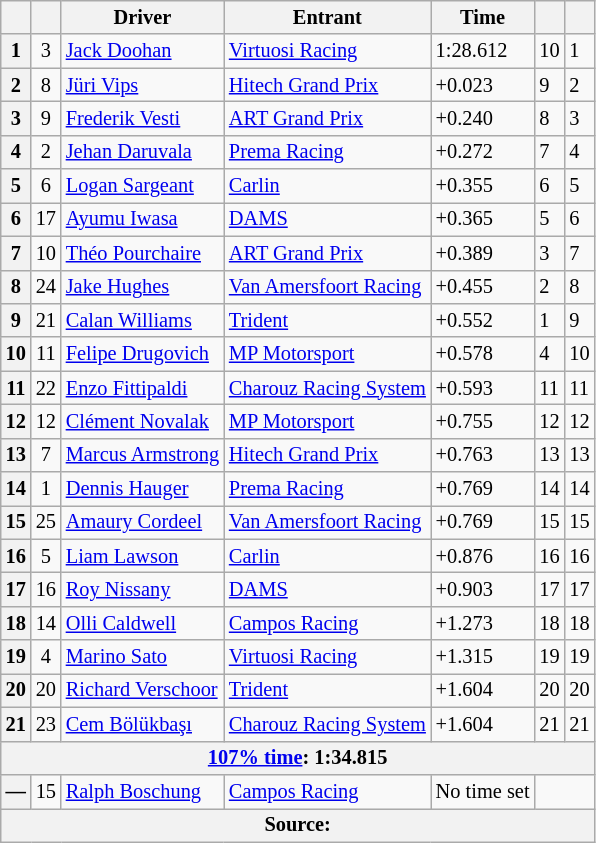<table class="wikitable" style="font-size:85%">
<tr>
<th scope="col"></th>
<th scope="col"></th>
<th scope="col">Driver</th>
<th scope="col">Entrant</th>
<th scope="col">Time</th>
<th scope="col"></th>
<th scope="col"></th>
</tr>
<tr>
<th>1</th>
<td align="center">3</td>
<td> <a href='#'>Jack Doohan</a></td>
<td><a href='#'>Virtuosi Racing</a></td>
<td>1:28.612</td>
<td>10</td>
<td>1</td>
</tr>
<tr>
<th>2</th>
<td align="center">8</td>
<td> <a href='#'>Jüri Vips</a></td>
<td><a href='#'>Hitech Grand Prix</a></td>
<td>+0.023</td>
<td>9</td>
<td>2</td>
</tr>
<tr>
<th>3</th>
<td align="center">9</td>
<td> <a href='#'>Frederik Vesti</a></td>
<td><a href='#'>ART Grand Prix</a></td>
<td>+0.240</td>
<td>8</td>
<td>3</td>
</tr>
<tr>
<th>4</th>
<td align="center">2</td>
<td> <a href='#'>Jehan Daruvala</a></td>
<td><a href='#'>Prema Racing</a></td>
<td>+0.272</td>
<td>7</td>
<td>4</td>
</tr>
<tr>
<th>5</th>
<td align="center">6</td>
<td align="left" nowrap=""> <a href='#'>Logan Sargeant</a></td>
<td><a href='#'>Carlin</a></td>
<td>+0.355</td>
<td>6</td>
<td>5</td>
</tr>
<tr>
<th>6</th>
<td align="center">17</td>
<td> <a href='#'>Ayumu Iwasa</a></td>
<td><a href='#'>DAMS</a></td>
<td>+0.365</td>
<td>5</td>
<td>6</td>
</tr>
<tr>
<th>7</th>
<td align="center">10</td>
<td align="left" nowrap=""> <a href='#'>Théo Pourchaire</a></td>
<td><a href='#'>ART Grand Prix</a></td>
<td>+0.389</td>
<td>3</td>
<td>7</td>
</tr>
<tr>
<th>8</th>
<td align="center">24</td>
<td> <a href='#'>Jake Hughes</a></td>
<td><a href='#'>Van Amersfoort Racing</a></td>
<td>+0.455</td>
<td>2</td>
<td>8</td>
</tr>
<tr>
<th>9</th>
<td align="center">21</td>
<td> <a href='#'>Calan Williams</a></td>
<td><a href='#'>Trident</a></td>
<td>+0.552</td>
<td>1</td>
<td>9</td>
</tr>
<tr>
<th>10</th>
<td align="center">11</td>
<td align="left" nowrap=""> <a href='#'>Felipe Drugovich</a></td>
<td><a href='#'>MP Motorsport</a></td>
<td>+0.578</td>
<td>4</td>
<td>10</td>
</tr>
<tr>
<th>11</th>
<td align="center">22</td>
<td> <a href='#'>Enzo Fittipaldi</a></td>
<td><a href='#'>Charouz Racing System</a></td>
<td>+0.593</td>
<td>11</td>
<td>11</td>
</tr>
<tr>
<th>12</th>
<td align="center">12</td>
<td align="left" nowrap=""> <a href='#'>Clément Novalak</a></td>
<td><a href='#'>MP Motorsport</a></td>
<td>+0.755</td>
<td>12</td>
<td>12</td>
</tr>
<tr>
<th>13</th>
<td align="center">7</td>
<td align="left" nowrap=""> <a href='#'>Marcus Armstrong</a></td>
<td><a href='#'>Hitech Grand Prix</a></td>
<td>+0.763</td>
<td>13</td>
<td>13</td>
</tr>
<tr>
<th>14</th>
<td align="center">1</td>
<td> <a href='#'>Dennis Hauger</a></td>
<td><a href='#'>Prema Racing</a></td>
<td>+0.769</td>
<td>14</td>
<td>14</td>
</tr>
<tr>
<th>15</th>
<td align="center">25</td>
<td align="left" nowrap=""> <a href='#'>Amaury Cordeel</a></td>
<td><a href='#'>Van Amersfoort Racing</a></td>
<td>+0.769</td>
<td>15</td>
<td>15</td>
</tr>
<tr>
<th>16</th>
<td align="center">5</td>
<td> <a href='#'>Liam Lawson</a></td>
<td><a href='#'>Carlin</a></td>
<td>+0.876</td>
<td>16</td>
<td>16</td>
</tr>
<tr>
<th>17</th>
<td align="center">16</td>
<td> <a href='#'>Roy Nissany</a></td>
<td><a href='#'>DAMS</a></td>
<td>+0.903</td>
<td>17</td>
<td>17</td>
</tr>
<tr>
<th>18</th>
<td align="center">14</td>
<td> <a href='#'>Olli Caldwell</a></td>
<td><a href='#'>Campos Racing</a></td>
<td>+1.273</td>
<td>18</td>
<td>18</td>
</tr>
<tr>
<th>19</th>
<td align="center">4</td>
<td> <a href='#'>Marino Sato</a></td>
<td><a href='#'>Virtuosi Racing</a></td>
<td>+1.315</td>
<td>19</td>
<td>19</td>
</tr>
<tr>
<th>20</th>
<td align="center">20</td>
<td align="left" nowrap=""> <a href='#'>Richard Verschoor</a></td>
<td><a href='#'>Trident</a></td>
<td>+1.604</td>
<td>20</td>
<td>20</td>
</tr>
<tr>
<th>21</th>
<td align="center">23</td>
<td> <a href='#'>Cem Bölükbaşı</a></td>
<td><a href='#'>Charouz Racing System</a></td>
<td>+1.604</td>
<td>21</td>
<td>21</td>
</tr>
<tr>
<th colspan="7"><a href='#'>107% time</a>: 1:34.815</th>
</tr>
<tr>
<th>—</th>
<td align="center">15</td>
<td> <a href='#'>Ralph Boschung</a></td>
<td><a href='#'>Campos Racing</a></td>
<td>No time set</td>
<td colspan="2" align="center"></td>
</tr>
<tr>
<th colspan="7">Source:</th>
</tr>
</table>
